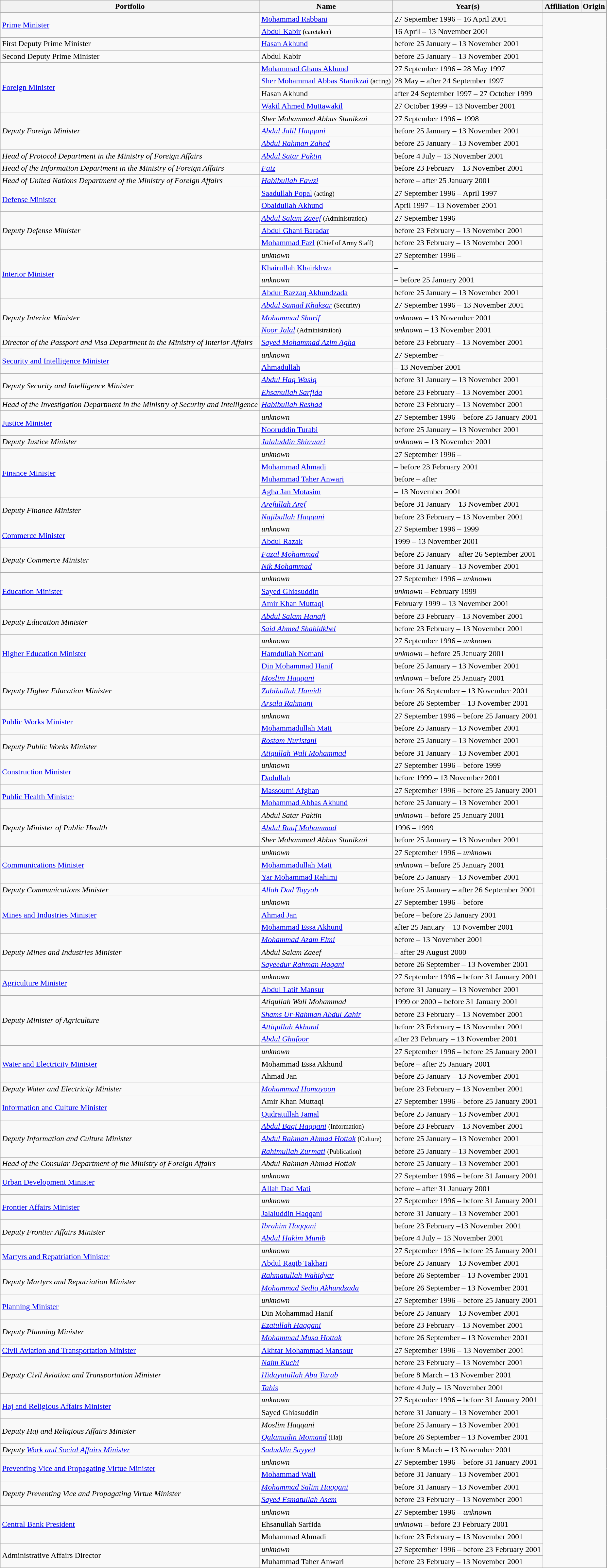<table class="wikitable">
<tr>
<th>Portfolio</th>
<th>Name</th>
<th>Year(s)</th>
<th>Affiliation</th>
<th>Origin</th>
</tr>
<tr>
<td rowspan="2"><a href='#'>Prime Minister</a></td>
<td><a href='#'>Mohammad Rabbani</a></td>
<td>27 September 1996 – 16 April 2001</td>
</tr>
<tr>
<td><a href='#'>Abdul Kabir</a> <small>(caretaker)</small></td>
<td>16 April – 13 November 2001</td>
</tr>
<tr>
<td>First Deputy Prime Minister</td>
<td><a href='#'>Hasan Akhund</a></td>
<td>before 25 January – 13 November 2001</td>
</tr>
<tr>
<td>Second Deputy Prime Minister</td>
<td>Abdul Kabir</td>
<td>before 25 January – 13 November 2001</td>
</tr>
<tr>
<td rowspan="4"><a href='#'>Foreign Minister</a></td>
<td><a href='#'>Mohammad Ghaus Akhund</a></td>
<td>27 September 1996 – 28 May 1997</td>
</tr>
<tr>
<td><a href='#'>Sher Mohammad Abbas Stanikzai</a> <small>(acting)</small></td>
<td>28 May – after 24 September 1997</td>
</tr>
<tr>
<td>Hasan Akhund</td>
<td>after 24 September 1997 – 27 October 1999</td>
</tr>
<tr>
<td><a href='#'>Wakil Ahmed Muttawakil</a></td>
<td>27 October 1999 – 13 November 2001</td>
</tr>
<tr>
<td rowspan="3"><em>Deputy Foreign Minister</em></td>
<td><em>Sher Mohammad Abbas Stanikzai</em></td>
<td>27 September 1996 – 1998</td>
</tr>
<tr>
<td><em><a href='#'>Abdul Jalil Haqqani</a></em></td>
<td>before 25 January – 13 November 2001</td>
</tr>
<tr>
<td><em><a href='#'>Abdul Rahman Zahed</a></em></td>
<td>before 25 January – 13 November 2001</td>
</tr>
<tr>
<td><em>Head of Protocol Department in the Ministry of Foreign Affairs</em></td>
<td><em><a href='#'>Abdul Satar Paktin</a></em></td>
<td>before 4 July – 13 November 2001</td>
</tr>
<tr>
<td><em>Head of the Information Department in the Ministry of Foreign Affairs</em></td>
<td><em><a href='#'>Faiz</a></em></td>
<td>before 23 February – 13 November 2001</td>
</tr>
<tr>
<td><em>Head of United Nations Department of the Ministry of Foreign Affairs</em></td>
<td><em><a href='#'>Habibullah Fawzi</a></em></td>
<td>before – after 25 January 2001</td>
</tr>
<tr>
<td rowspan="2"><a href='#'>Defense Minister</a></td>
<td><a href='#'>Saadullah Popal</a> <small>(acting)</small></td>
<td>27 September 1996 – April 1997</td>
</tr>
<tr>
<td><a href='#'>Obaidullah Akhund</a></td>
<td>April 1997 – 13 November 2001</td>
</tr>
<tr>
<td rowspan="3"><em>Deputy Defense Minister</em></td>
<td><em><a href='#'>Abdul Salam Zaeef</a></em> <small>(Administration)</small></td>
<td>27 September 1996 – </td>
</tr>
<tr>
<td><a href='#'>Abdul Ghani Baradar</a></td>
<td>before 23 February – 13 November 2001</td>
</tr>
<tr>
<td><a href='#'>Mohammad Fazl</a> <small>(Chief of Army Staff)</small></td>
<td>before 23 February – 13 November 2001</td>
</tr>
<tr>
<td rowspan="4"><a href='#'>Interior Minister</a></td>
<td><em>unknown</em></td>
<td>27 September 1996 – </td>
</tr>
<tr>
<td><a href='#'>Khairullah Khairkhwa</a></td>
<td> – </td>
</tr>
<tr>
<td><em>unknown</em></td>
<td> – before 25 January 2001</td>
</tr>
<tr>
<td><a href='#'>Abdur Razzaq Akhundzada</a></td>
<td>before 25 January – 13 November 2001</td>
</tr>
<tr>
<td rowspan="3"><em>Deputy Interior Minister</em></td>
<td><em><a href='#'>Abdul Samad Khaksar</a></em> <small>(Security)</small></td>
<td>27 September 1996 – 13 November 2001</td>
</tr>
<tr>
<td><em><a href='#'>Mohammad Sharif</a></em></td>
<td><em>unknown</em> – 13 November 2001</td>
</tr>
<tr>
<td><em><a href='#'>Noor Jalal</a></em> <small>(Administration)</small></td>
<td><em>unknown</em> – 13 November 2001</td>
</tr>
<tr>
<td><em>Director of the Passport and Visa Department in the Ministry of Interior Affairs</em></td>
<td><em><a href='#'>Sayed Mohammad Azim Agha</a></em></td>
<td>before 23 February – 13 November 2001</td>
</tr>
<tr>
<td rowspan="2"><a href='#'>Security and Intelligence Minister</a></td>
<td><em>unknown</em></td>
<td>27 September – </td>
</tr>
<tr>
<td><a href='#'>Ahmadullah</a></td>
<td> – 13 November 2001</td>
</tr>
<tr>
<td rowspan="2"><em>Deputy Security and Intelligence Minister</em></td>
<td><em><a href='#'>Abdul Haq Wasiq</a></em></td>
<td>before 31 January – 13 November 2001</td>
</tr>
<tr>
<td><em><a href='#'>Ehsanullah Sarfida</a></em></td>
<td>before 23 February – 13 November 2001</td>
</tr>
<tr>
<td><em>Head of the Investigation Department in the Ministry of Security and Intelligence</em></td>
<td><em><a href='#'>Habibullah Reshad</a></em></td>
<td>before 23 February – 13 November 2001</td>
</tr>
<tr>
<td rowspan="2"><a href='#'>Justice Minister</a></td>
<td><em>unknown</em></td>
<td>27 September 1996 – before 25 January 2001</td>
</tr>
<tr>
<td><a href='#'>Nooruddin Turabi</a></td>
<td>before 25 January – 13 November 2001</td>
</tr>
<tr>
<td><em>Deputy Justice Minister</em></td>
<td><em><a href='#'>Jalaluddin Shinwari</a></em></td>
<td><em>unknown</em> – 13 November 2001</td>
</tr>
<tr>
<td rowspan="4"><a href='#'>Finance Minister</a></td>
<td><em>unknown</em></td>
<td>27 September 1996 – </td>
</tr>
<tr>
<td><a href='#'>Mohammad Ahmadi</a></td>
<td> – before 23 February 2001</td>
</tr>
<tr>
<td><a href='#'>Muhammad Taher Anwari</a></td>
<td>before – after </td>
</tr>
<tr>
<td><a href='#'>Agha Jan Motasim</a></td>
<td> – 13 November 2001</td>
</tr>
<tr>
<td rowspan="2"><em>Deputy Finance Minister</em></td>
<td><em><a href='#'>Arefullah Aref</a></em></td>
<td>before 31 January – 13 November 2001</td>
</tr>
<tr>
<td><em><a href='#'>Najibullah Haqqani</a></em></td>
<td>before 23 February – 13 November 2001</td>
</tr>
<tr>
<td rowspan="2"><a href='#'>Commerce Minister</a></td>
<td><em>unknown</em></td>
<td>27 September 1996 – 1999</td>
</tr>
<tr>
<td><a href='#'>Abdul Razak</a></td>
<td>1999 – 13 November 2001</td>
</tr>
<tr>
<td rowspan="2"><em>Deputy Commerce Minister</em></td>
<td><em><a href='#'>Fazal Mohammad</a></em></td>
<td>before 25 January – after 26 September 2001</td>
</tr>
<tr>
<td><em><a href='#'>Nik Mohammad</a></em></td>
<td>before 31 January – 13 November 2001</td>
</tr>
<tr>
<td rowspan="3"><a href='#'>Education Minister</a></td>
<td><em>unknown</em></td>
<td>27 September 1996 – <em>unknown</em></td>
</tr>
<tr>
<td><a href='#'>Sayed Ghiasuddin</a></td>
<td><em>unknown</em> – February 1999</td>
</tr>
<tr>
<td><a href='#'>Amir Khan Muttaqi</a></td>
<td>February 1999 – 13 November 2001</td>
</tr>
<tr>
<td rowspan="2"><em>Deputy Education Minister</em></td>
<td><em><a href='#'>Abdul Salam Hanafi</a></em></td>
<td>before 23 February – 13 November 2001</td>
</tr>
<tr>
<td><em><a href='#'>Said Ahmed Shahidkhel</a></em></td>
<td>before 23 February – 13 November 2001</td>
</tr>
<tr>
<td rowspan="3"><a href='#'>Higher Education Minister</a></td>
<td><em>unknown</em></td>
<td>27 September 1996 – <em>unknown</em></td>
</tr>
<tr>
<td><a href='#'>Hamdullah Nomani</a></td>
<td><em>unknown</em> – before 25 January 2001</td>
</tr>
<tr>
<td><a href='#'>Din Mohammad Hanif</a></td>
<td>before 25 January – 13 November 2001</td>
</tr>
<tr>
<td rowspan="3"><em>Deputy Higher Education Minister</em></td>
<td><em><a href='#'>Moslim Haqqani</a></em></td>
<td><em>unknown</em> – before 25 January 2001</td>
</tr>
<tr>
<td><em><a href='#'>Zabihullah Hamidi</a></em></td>
<td>before 26 September – 13 November 2001</td>
</tr>
<tr>
<td><em><a href='#'>Arsala Rahmani</a></em></td>
<td>before 26 September – 13 November 2001</td>
</tr>
<tr>
<td rowspan="2"><a href='#'>Public Works Minister</a></td>
<td><em>unknown</em></td>
<td>27 September 1996 – before 25 January 2001</td>
</tr>
<tr>
<td><a href='#'>Mohammadullah Mati</a></td>
<td>before 25 January – 13 November 2001</td>
</tr>
<tr>
<td rowspan="2"><em>Deputy Public Works Minister</em></td>
<td><em><a href='#'>Rostam Nuristani</a></em></td>
<td>before 25 January – 13 November 2001</td>
</tr>
<tr>
<td><em><a href='#'>Atiqullah Wali Mohammad</a></em></td>
<td>before 31 January – 13 November 2001</td>
</tr>
<tr>
<td rowspan="2"><a href='#'>Construction Minister</a></td>
<td><em>unknown</em></td>
<td>27 September 1996 – before 1999</td>
</tr>
<tr>
<td><a href='#'>Dadullah</a></td>
<td>before 1999 – 13 November 2001</td>
</tr>
<tr>
<td rowspan="2"><a href='#'>Public Health Minister</a></td>
<td><a href='#'>Massoumi Afghan</a></td>
<td>27 September 1996 – before 25 January 2001</td>
</tr>
<tr>
<td><a href='#'>Mohammad Abbas Akhund</a></td>
<td>before 25 January – 13 November 2001</td>
</tr>
<tr>
<td rowspan="3"><em>Deputy Minister of Public Health</em></td>
<td><em>Abdul Satar Paktin</em></td>
<td><em>unknown</em> – before 25 January 2001</td>
</tr>
<tr>
<td><em><a href='#'>Abdul Rauf Mohammad</a></em></td>
<td>1996 – 1999</td>
</tr>
<tr>
<td><em>Sher Mohammad Abbas Stanikzai</em></td>
<td>before 25 January – 13 November 2001</td>
</tr>
<tr>
<td rowspan="3"><a href='#'>Communications Minister</a></td>
<td><em>unknown</em></td>
<td>27 September 1996 – <em>unknown</em></td>
</tr>
<tr>
<td><a href='#'>Mohammadullah Mati</a></td>
<td><em>unknown</em> – before 25 January 2001</td>
</tr>
<tr>
<td><a href='#'>Yar Mohammad Rahimi</a></td>
<td>before 25 January – 13 November 2001</td>
</tr>
<tr>
<td><em>Deputy Communications Minister</em></td>
<td><em><a href='#'>Allah Dad Tayyab</a></em></td>
<td>before 25 January – after 26 September 2001</td>
</tr>
<tr>
<td rowspan="3"><a href='#'>Mines and Industries Minister</a></td>
<td><em>unknown</em></td>
<td>27 September 1996 – before </td>
</tr>
<tr>
<td><a href='#'>Ahmad Jan</a></td>
<td>before  – before 25 January 2001</td>
</tr>
<tr>
<td><a href='#'>Mohammad Essa Akhund</a></td>
<td>after 25 January – 13 November 2001</td>
</tr>
<tr>
<td rowspan="3"><em>Deputy Mines and Industries Minister</em></td>
<td><em><a href='#'>Mohammad Azam Elmi</a></em></td>
<td>before  – 13 November 2001</td>
</tr>
<tr>
<td><em>Abdul Salam Zaeef</em></td>
<td> – after 29 August 2000</td>
</tr>
<tr>
<td><em><a href='#'>Sayeedur Rahman Haqani</a></em></td>
<td>before 26 September – 13 November 2001</td>
</tr>
<tr>
<td rowspan="2"><a href='#'>Agriculture Minister</a></td>
<td><em>unknown</em></td>
<td>27 September 1996 – before 31 January 2001</td>
</tr>
<tr>
<td><a href='#'>Abdul Latif Mansur</a></td>
<td>before 31 January – 13 November 2001</td>
</tr>
<tr>
<td rowspan="4"><em>Deputy Minister of Agriculture</em></td>
<td><em>Atiqullah Wali Mohammad</em></td>
<td>1999 or 2000 – before 31 January 2001</td>
</tr>
<tr>
<td><em><a href='#'>Shams Ur-Rahman Abdul Zahir</a></em></td>
<td>before 23 February – 13 November 2001</td>
</tr>
<tr>
<td><em><a href='#'>Attiqullah Akhund</a></em></td>
<td>before 23 February – 13 November 2001</td>
</tr>
<tr>
<td><em><a href='#'>Abdul Ghafoor</a></em></td>
<td>after 23 February – 13 November 2001</td>
</tr>
<tr>
<td rowspan="3"><a href='#'>Water and Electricity Minister</a></td>
<td><em>unknown</em></td>
<td>27 September 1996 – before 25 January 2001</td>
</tr>
<tr>
<td>Mohammad Essa Akhund</td>
<td>before – after 25 January 2001</td>
</tr>
<tr>
<td>Ahmad Jan</td>
<td>before 25 January – 13 November 2001</td>
</tr>
<tr>
<td><em>Deputy Water and Electricity Minister</em></td>
<td><em><a href='#'>Mohammad Homayoon</a></em></td>
<td>before 23 February – 13 November 2001</td>
</tr>
<tr>
<td rowspan="2"><a href='#'>Information and Culture Minister</a></td>
<td>Amir Khan Muttaqi</td>
<td>27 September 1996 – before 25 January 2001</td>
</tr>
<tr>
<td><a href='#'>Qudratullah Jamal</a></td>
<td>before 25 January – 13 November 2001</td>
</tr>
<tr>
<td rowspan="3"><em>Deputy Information and Culture Minister</em></td>
<td><em><a href='#'>Abdul Baqi Haqqani</a></em> <small>(Information)</small></td>
<td>before 23 February – 13 November 2001</td>
</tr>
<tr>
<td><em><a href='#'>Abdul Rahman Ahmad Hottak</a></em> <small>(Culture)</small></td>
<td>before 25 January – 13 November 2001</td>
</tr>
<tr>
<td><em><a href='#'>Rahimullah Zurmati</a></em> <small>(Publication)</small></td>
<td>before 25 January – 13 November 2001</td>
</tr>
<tr>
<td><em>Head of the Consular Department of the Ministry of Foreign Affairs</em></td>
<td><em>Abdul Rahman Ahmad Hottak</em></td>
<td>before 25 January – 13 November 2001</td>
</tr>
<tr>
<td rowspan="2"><a href='#'>Urban Development Minister</a></td>
<td><em>unknown</em></td>
<td>27 September 1996 – before 31 January 2001</td>
</tr>
<tr>
<td><a href='#'>Allah Dad Mati</a></td>
<td>before – after 31 January 2001</td>
</tr>
<tr>
<td rowspan="2"><a href='#'>Frontier Affairs Minister</a></td>
<td><em>unknown</em></td>
<td>27 September 1996 – before 31 January 2001</td>
</tr>
<tr>
<td><a href='#'>Jalaluddin Haqqani</a></td>
<td>before 31 January – 13 November 2001</td>
</tr>
<tr>
<td rowspan="2"><em>Deputy Frontier Affairs Minister</em></td>
<td><em><a href='#'>Ibrahim Haqqani</a></em></td>
<td>before 23 February –13 November 2001</td>
</tr>
<tr>
<td><em><a href='#'>Abdul Hakim Munib</a></em></td>
<td>before 4 July – 13 November 2001</td>
</tr>
<tr>
<td rowspan="2"><a href='#'>Martyrs and Repatriation Minister</a></td>
<td><em>unknown</em></td>
<td>27 September 1996 – before 25 January 2001</td>
</tr>
<tr>
<td><a href='#'>Abdul Raqib Takhari</a></td>
<td>before 25 January – 13 November 2001</td>
</tr>
<tr>
<td rowspan="2"><em>Deputy Martyrs and Repatriation Minister</em></td>
<td><em><a href='#'>Rahmatullah Wahidyar</a></em></td>
<td>before 26 September – 13 November 2001</td>
</tr>
<tr>
<td><em><a href='#'>Mohammad Sediq Akhundzada</a></em></td>
<td>before 26 September – 13 November 2001</td>
</tr>
<tr>
<td rowspan="2"><a href='#'>Planning Minister</a></td>
<td><em>unknown</em></td>
<td>27 September 1996 – before 25 January 2001</td>
</tr>
<tr>
<td>Din Mohammad Hanif</td>
<td>before 25 January – 13 November 2001</td>
</tr>
<tr>
<td rowspan="2"><em>Deputy Planning Minister</em></td>
<td><em><a href='#'>Ezatullah Haqqani</a></em></td>
<td>before 23 February – 13 November 2001</td>
</tr>
<tr>
<td><em><a href='#'>Mohammad Musa Hottak</a></em></td>
<td>before 26 September – 13 November 2001</td>
</tr>
<tr>
<td><a href='#'>Civil Aviation and Transportation Minister</a></td>
<td><a href='#'>Akhtar Mohammad Mansour</a></td>
<td>27 September 1996 – 13 November 2001</td>
</tr>
<tr>
</tr>
<tr>
<td rowspan="3"><em>Deputy Civil Aviation and Transportation Minister</em></td>
<td><em><a href='#'>Naim Kuchi</a></em></td>
<td>before 23 February – 13 November 2001</td>
</tr>
<tr>
<td><em><a href='#'>Hidayatullah Abu Turab</a></em></td>
<td>before 8 March – 13 November 2001</td>
</tr>
<tr>
<td><em><a href='#'>Tahis</a></em></td>
<td>before 4 July – 13 November 2001</td>
</tr>
<tr>
<td rowspan="2"><a href='#'>Haj and Religious Affairs Minister</a></td>
<td><em>unknown</em></td>
<td>27 September 1996 – before 31 January 2001</td>
</tr>
<tr>
<td>Sayed Ghiasuddin</td>
<td>before 31 January – 13 November 2001</td>
</tr>
<tr>
<td rowspan="2"><em>Deputy Haj and Religious Affairs Minister</em></td>
<td><em>Moslim Haqqani</em></td>
<td>before 25 January – 13 November 2001</td>
</tr>
<tr>
<td><em><a href='#'>Qalamudin Momand</a></em> <small>(Haj)</small></td>
<td>before 26 September – 13 November 2001</td>
</tr>
<tr>
<td><em>Deputy <a href='#'>Work and Social Affairs Minister</a></em></td>
<td><em><a href='#'>Saduddin Sayyed</a></em></td>
<td>before 8 March – 13 November 2001</td>
</tr>
<tr>
<td rowspan="2"><a href='#'>Preventing Vice and Propagating Virtue Minister</a></td>
<td><em>unknown</em></td>
<td>27 September 1996 – before 31 January 2001</td>
</tr>
<tr>
<td><a href='#'>Mohammad Wali</a></td>
<td>before 31 January – 13 November 2001</td>
</tr>
<tr>
<td rowspan="2"><em>Deputy Preventing Vice and Propagating Virtue Minister</em></td>
<td><em><a href='#'>Mohammad Salim Haqqani</a></em></td>
<td>before 31 January – 13 November 2001</td>
</tr>
<tr>
<td><em><a href='#'>Sayed Esmatullah Asem</a></em></td>
<td>before 23 February – 13 November 2001</td>
</tr>
<tr>
<td rowspan="3"><a href='#'>Central Bank President</a></td>
<td><em>unknown</em></td>
<td>27 September 1996 – <em>unknown</em></td>
</tr>
<tr>
<td>Ehsanullah Sarfida</td>
<td><em>unknown</em> – before 23 February 2001</td>
</tr>
<tr>
<td>Mohammad Ahmadi</td>
<td>before 23 February – 13 November 2001</td>
</tr>
<tr>
<td rowspan="2">Administrative Affairs Director</td>
<td><em>unknown</em></td>
<td>27 September 1996 – before 23 February 2001</td>
</tr>
<tr>
<td>Muhammad Taher Anwari</td>
<td>before 23 February – 13 November 2001</td>
</tr>
</table>
